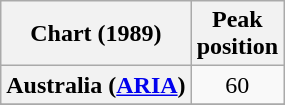<table class="wikitable sortable plainrowheaders" style="text-align:center">
<tr>
<th>Chart (1989)</th>
<th>Peak<br>position</th>
</tr>
<tr>
<th scope="row">Australia (<a href='#'>ARIA</a>)</th>
<td>60</td>
</tr>
<tr>
</tr>
<tr>
</tr>
<tr>
</tr>
</table>
